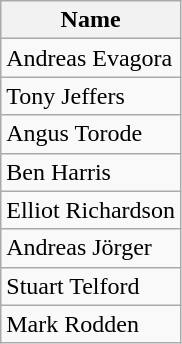<table class="wikitable">
<tr>
<th>Name</th>
</tr>
<tr>
<td> Andreas Evagora</td>
</tr>
<tr>
<td> Tony Jeffers</td>
</tr>
<tr>
<td> Angus Torode</td>
</tr>
<tr>
<td> Ben Harris</td>
</tr>
<tr>
<td> Elliot Richardson</td>
</tr>
<tr>
<td> Andreas Jörger</td>
</tr>
<tr>
<td> Stuart Telford</td>
</tr>
<tr>
<td> Mark Rodden</td>
</tr>
</table>
